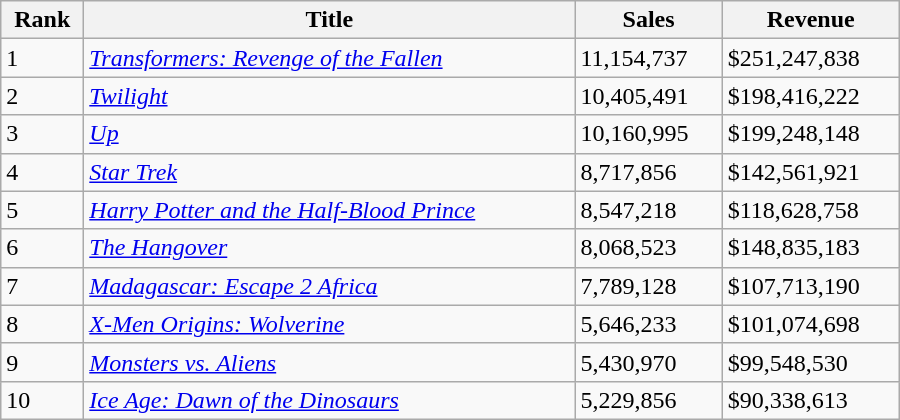<table class="wikitable sortable" width="600">
<tr>
<th>Rank</th>
<th>Title</th>
<th>Sales</th>
<th>Revenue</th>
</tr>
<tr>
<td>1</td>
<td><em><a href='#'>Transformers: Revenge of the Fallen</a></em></td>
<td>11,154,737</td>
<td>$251,247,838</td>
</tr>
<tr>
<td>2</td>
<td><em><a href='#'>Twilight</a></em></td>
<td>10,405,491</td>
<td>$198,416,222</td>
</tr>
<tr>
<td>3</td>
<td><em><a href='#'>Up</a></em></td>
<td>10,160,995</td>
<td>$199,248,148</td>
</tr>
<tr>
<td>4</td>
<td><em><a href='#'>Star Trek</a></em></td>
<td>8,717,856</td>
<td>$142,561,921</td>
</tr>
<tr>
<td>5</td>
<td><em><a href='#'>Harry Potter and the Half-Blood Prince</a></em></td>
<td>8,547,218</td>
<td>$118,628,758</td>
</tr>
<tr>
<td>6</td>
<td><em><a href='#'>The Hangover</a></em></td>
<td>8,068,523</td>
<td>$148,835,183</td>
</tr>
<tr>
<td>7</td>
<td><em><a href='#'>Madagascar: Escape 2 Africa</a></em></td>
<td>7,789,128</td>
<td>$107,713,190</td>
</tr>
<tr>
<td>8</td>
<td><em><a href='#'>X-Men Origins: Wolverine</a></em></td>
<td>5,646,233</td>
<td>$101,074,698</td>
</tr>
<tr>
<td>9</td>
<td><em><a href='#'>Monsters vs. Aliens</a></em></td>
<td>5,430,970</td>
<td>$99,548,530</td>
</tr>
<tr>
<td>10</td>
<td><em><a href='#'>Ice Age: Dawn of the Dinosaurs</a></em></td>
<td>5,229,856</td>
<td>$90,338,613</td>
</tr>
</table>
